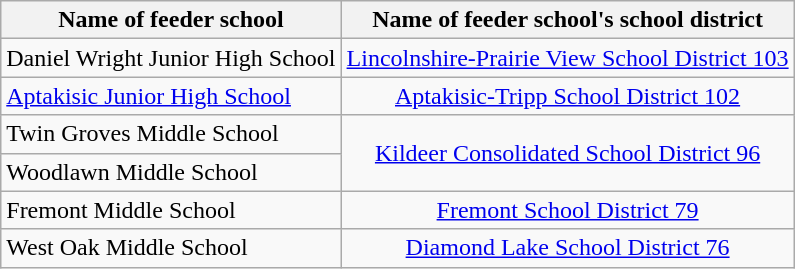<table class="wikitable sortable">
<tr>
<th align="left">Name of feeder school</th>
<th>Name of feeder school's school district</th>
</tr>
<tr>
<td>Daniel Wright Junior High School</td>
<td style="text-align:center;"> <a href='#'>Lincolnshire-Prairie View School District 103</a></td>
</tr>
<tr>
<td><a href='#'>Aptakisic Junior High School</a></td>
<td style="text-align:center;"><a href='#'>Aptakisic-Tripp School District 102</a></td>
</tr>
<tr>
<td>Twin Groves Middle School</td>
<td rowspan="2" style="text-align:center;"><a href='#'>Kildeer Consolidated School District 96</a></td>
</tr>
<tr>
<td>Woodlawn Middle School</td>
</tr>
<tr>
<td>Fremont Middle School</td>
<td style="text-align:center;"><a href='#'>Fremont School District 79</a></td>
</tr>
<tr>
<td>West Oak Middle School</td>
<td style="text-align:center;"><a href='#'>Diamond Lake School District 76</a></td>
</tr>
</table>
